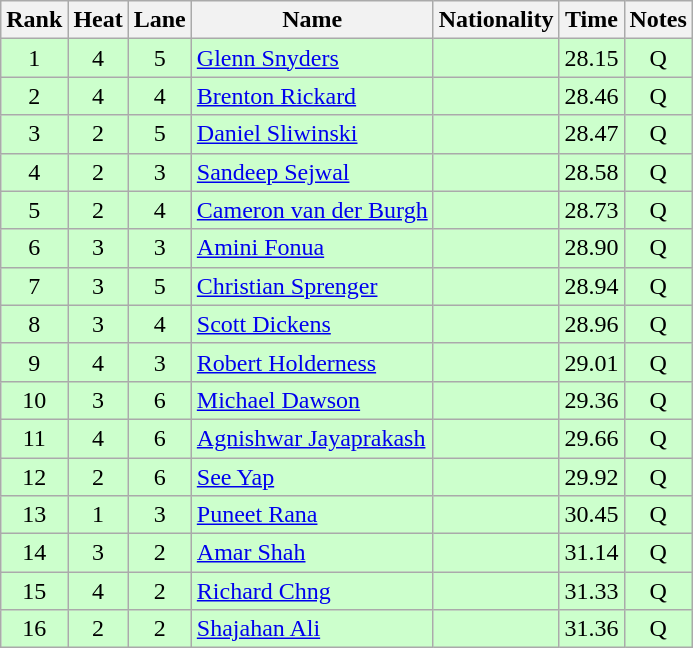<table class="wikitable sortable" style="text-align:center">
<tr>
<th>Rank</th>
<th>Heat</th>
<th>Lane</th>
<th>Name</th>
<th>Nationality</th>
<th>Time</th>
<th>Notes</th>
</tr>
<tr bgcolor=ccffcc>
<td>1</td>
<td>4</td>
<td>5</td>
<td align=left><a href='#'>Glenn Snyders</a></td>
<td align=left></td>
<td>28.15</td>
<td>Q</td>
</tr>
<tr bgcolor=ccffcc>
<td>2</td>
<td>4</td>
<td>4</td>
<td align=left><a href='#'>Brenton Rickard</a></td>
<td align=left></td>
<td>28.46</td>
<td>Q</td>
</tr>
<tr bgcolor=ccffcc>
<td>3</td>
<td>2</td>
<td>5</td>
<td align=left><a href='#'>Daniel Sliwinski</a></td>
<td align=left></td>
<td>28.47</td>
<td>Q</td>
</tr>
<tr bgcolor=ccffcc>
<td>4</td>
<td>2</td>
<td>3</td>
<td align=left><a href='#'>Sandeep Sejwal</a></td>
<td align=left></td>
<td>28.58</td>
<td>Q</td>
</tr>
<tr bgcolor=ccffcc>
<td>5</td>
<td>2</td>
<td>4</td>
<td align=left><a href='#'>Cameron van der Burgh</a></td>
<td align=left></td>
<td>28.73</td>
<td>Q</td>
</tr>
<tr bgcolor=ccffcc>
<td>6</td>
<td>3</td>
<td>3</td>
<td align=left><a href='#'>Amini Fonua</a></td>
<td align=left></td>
<td>28.90</td>
<td>Q</td>
</tr>
<tr bgcolor=ccffcc>
<td>7</td>
<td>3</td>
<td>5</td>
<td align=left><a href='#'>Christian Sprenger</a></td>
<td align=left></td>
<td>28.94</td>
<td>Q</td>
</tr>
<tr bgcolor=ccffcc>
<td>8</td>
<td>3</td>
<td>4</td>
<td align=left><a href='#'>Scott Dickens</a></td>
<td align=left></td>
<td>28.96</td>
<td>Q</td>
</tr>
<tr bgcolor=ccffcc>
<td>9</td>
<td>4</td>
<td>3</td>
<td align=left><a href='#'>Robert Holderness</a></td>
<td align=left></td>
<td>29.01</td>
<td>Q</td>
</tr>
<tr bgcolor=ccffcc>
<td>10</td>
<td>3</td>
<td>6</td>
<td align=left><a href='#'>Michael Dawson</a></td>
<td align=left></td>
<td>29.36</td>
<td>Q</td>
</tr>
<tr bgcolor=ccffcc>
<td>11</td>
<td>4</td>
<td>6</td>
<td align=left><a href='#'>Agnishwar Jayaprakash</a></td>
<td align=left></td>
<td>29.66</td>
<td>Q</td>
</tr>
<tr bgcolor=ccffcc>
<td>12</td>
<td>2</td>
<td>6</td>
<td align=left><a href='#'>See Yap</a></td>
<td align=left></td>
<td>29.92</td>
<td>Q</td>
</tr>
<tr bgcolor=ccffcc>
<td>13</td>
<td>1</td>
<td>3</td>
<td align=left><a href='#'>Puneet Rana</a></td>
<td align=left></td>
<td>30.45</td>
<td>Q</td>
</tr>
<tr bgcolor=ccffcc>
<td>14</td>
<td>3</td>
<td>2</td>
<td align=left><a href='#'>Amar Shah</a></td>
<td align=left></td>
<td>31.14</td>
<td>Q</td>
</tr>
<tr bgcolor=ccffcc>
<td>15</td>
<td>4</td>
<td>2</td>
<td align=left><a href='#'>Richard Chng</a></td>
<td align=left></td>
<td>31.33</td>
<td>Q</td>
</tr>
<tr bgcolor=ccffcc>
<td>16</td>
<td>2</td>
<td>2</td>
<td align=left><a href='#'>Shajahan Ali</a></td>
<td align=left></td>
<td>31.36</td>
<td>Q</td>
</tr>
</table>
